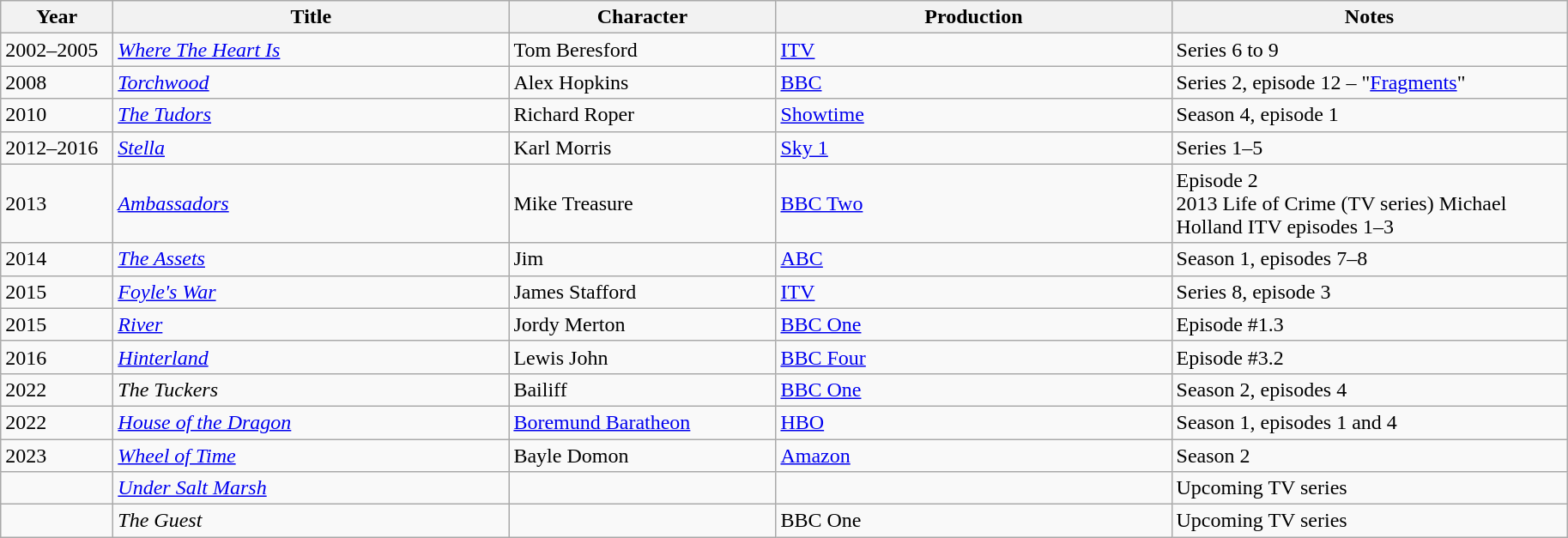<table class="wikitable">
<tr>
<th scope="col" width="80">Year</th>
<th scope="col" width="300">Title</th>
<th scope="col" width="200">Character</th>
<th scope="col" width="300">Production</th>
<th scope="col" width="300">Notes</th>
</tr>
<tr>
<td>2002–2005</td>
<td><em><a href='#'>Where The Heart Is</a></em></td>
<td>Tom Beresford</td>
<td><a href='#'>ITV</a></td>
<td>Series 6 to 9</td>
</tr>
<tr>
<td>2008</td>
<td><em><a href='#'>Torchwood</a></em></td>
<td>Alex Hopkins</td>
<td><a href='#'>BBC</a></td>
<td>Series 2, episode 12 – "<a href='#'>Fragments</a>"</td>
</tr>
<tr>
<td>2010</td>
<td><em><a href='#'>The Tudors</a></em></td>
<td>Richard Roper</td>
<td><a href='#'>Showtime</a></td>
<td>Season 4, episode 1</td>
</tr>
<tr>
<td>2012–2016</td>
<td><em><a href='#'>Stella</a></em></td>
<td>Karl Morris</td>
<td><a href='#'>Sky 1</a></td>
<td>Series 1–5</td>
</tr>
<tr>
<td>2013</td>
<td><em><a href='#'>Ambassadors</a></em></td>
<td>Mike Treasure</td>
<td><a href='#'>BBC Two</a></td>
<td>Episode 2<br>2013 Life of Crime (TV series) Michael Holland ITV episodes 1–3</td>
</tr>
<tr>
<td>2014</td>
<td><em><a href='#'>The Assets</a></em></td>
<td>Jim</td>
<td><a href='#'>ABC</a></td>
<td>Season 1, episodes 7–8</td>
</tr>
<tr>
<td>2015</td>
<td><em><a href='#'>Foyle's War</a></em></td>
<td>James Stafford</td>
<td><a href='#'>ITV</a></td>
<td>Series 8, episode 3</td>
</tr>
<tr>
<td>2015</td>
<td><em><a href='#'>River</a></em></td>
<td>Jordy Merton</td>
<td><a href='#'>BBC One</a></td>
<td>Episode #1.3</td>
</tr>
<tr>
<td>2016</td>
<td><em><a href='#'>Hinterland</a></em></td>
<td>Lewis John</td>
<td><a href='#'>BBC Four</a></td>
<td>Episode #3.2</td>
</tr>
<tr>
<td>2022</td>
<td><em>The Tuckers</em></td>
<td>Bailiff</td>
<td><a href='#'>BBC One</a></td>
<td>Season 2, episodes 4</td>
</tr>
<tr>
<td>2022</td>
<td><em><a href='#'>House of the Dragon</a></em></td>
<td><a href='#'>Boremund Baratheon</a></td>
<td><a href='#'>HBO</a></td>
<td>Season 1, episodes 1 and 4</td>
</tr>
<tr>
<td>2023</td>
<td><em><a href='#'>Wheel of Time</a></em></td>
<td>Bayle Domon</td>
<td><a href='#'>Amazon</a></td>
<td>Season 2</td>
</tr>
<tr>
<td></td>
<td><em><a href='#'>Under Salt Marsh</a></em></td>
<td></td>
<td></td>
<td>Upcoming TV series</td>
</tr>
<tr>
<td></td>
<td><em>The Guest</em></td>
<td></td>
<td>BBC One</td>
<td>Upcoming TV series</td>
</tr>
</table>
